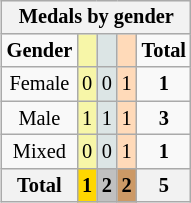<table class=wikitable style="font-size:85%; float:right;text-align:center">
<tr bgcolor=EFEFEF>
<th colspan=6><strong>Medals by gender</strong></th>
</tr>
<tr>
<td><strong>Gender</strong></td>
<td bgcolor=F7F6A8></td>
<td bgcolor=DCE5E5></td>
<td bgcolor=FFDAB9></td>
<td><strong>Total</strong></td>
</tr>
<tr>
<td>Female</td>
<td bgcolor=F7F6A8>0</td>
<td bgcolor=DCE5E5>0</td>
<td bgcolor=FFDAB9>1</td>
<td><strong>1</strong></td>
</tr>
<tr>
<td>Male</td>
<td bgcolor=F7F6A8>1</td>
<td bgcolor=DCE5E5>1</td>
<td bgcolor=FFDAB9>1</td>
<td><strong>3</strong></td>
</tr>
<tr>
<td>Mixed</td>
<td bgcolor=F7F6A8>0</td>
<td bgcolor=DCE5E5>0</td>
<td bgcolor=FFDAB9>1</td>
<td><strong>1</strong></td>
</tr>
<tr>
<th><strong>Total</strong></th>
<th style=background:gold><strong>1</strong></th>
<th style=background:silver><strong>2</strong></th>
<th style=background:#C96><strong>2</strong></th>
<th><strong>5</strong></th>
</tr>
</table>
